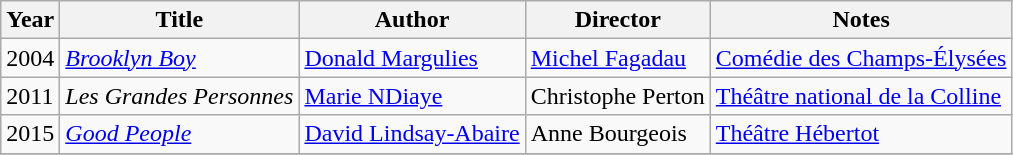<table class="wikitable">
<tr>
<th>Year</th>
<th>Title</th>
<th>Author</th>
<th>Director</th>
<th>Notes</th>
</tr>
<tr>
<td>2004</td>
<td><em><a href='#'>Brooklyn Boy</a></em></td>
<td><a href='#'>Donald Margulies</a></td>
<td><a href='#'>Michel Fagadau</a></td>
<td><a href='#'>Comédie des Champs-Élysées</a></td>
</tr>
<tr>
<td>2011</td>
<td><em>Les Grandes Personnes</em></td>
<td><a href='#'>Marie NDiaye</a></td>
<td>Christophe Perton</td>
<td><a href='#'>Théâtre national de la Colline</a></td>
</tr>
<tr>
<td>2015</td>
<td><em><a href='#'>Good People</a></em></td>
<td><a href='#'>David Lindsay-Abaire</a></td>
<td>Anne Bourgeois</td>
<td><a href='#'>Théâtre Hébertot</a></td>
</tr>
<tr>
</tr>
</table>
